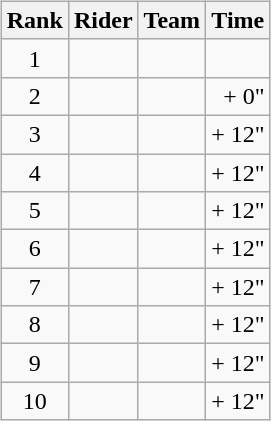<table>
<tr>
<td><br><table class="wikitable">
<tr>
<th scope="col">Rank</th>
<th scope="col">Rider</th>
<th scope="col">Team</th>
<th scope="col">Time</th>
</tr>
<tr>
<td style="text-align:center;">1</td>
<td></td>
<td></td>
<td style="text-align:right;"></td>
</tr>
<tr>
<td style="text-align:center;">2</td>
<td></td>
<td></td>
<td style="text-align:right;">+ 0"</td>
</tr>
<tr>
<td style="text-align:center;">3</td>
<td></td>
<td></td>
<td style="text-align:right;">+ 12"</td>
</tr>
<tr>
<td style="text-align:center;">4</td>
<td></td>
<td></td>
<td style="text-align:right;">+ 12"</td>
</tr>
<tr>
<td style="text-align:center;">5</td>
<td></td>
<td></td>
<td style="text-align:right;">+ 12"</td>
</tr>
<tr>
<td style="text-align:center;">6</td>
<td></td>
<td></td>
<td style="text-align:right;">+ 12"</td>
</tr>
<tr>
<td style="text-align:center;">7</td>
<td></td>
<td></td>
<td style="text-align:right;">+ 12"</td>
</tr>
<tr>
<td style="text-align:center;">8</td>
<td></td>
<td></td>
<td style="text-align:right;">+ 12"</td>
</tr>
<tr>
<td style="text-align:center;">9</td>
<td></td>
<td></td>
<td style="text-align:right;">+ 12"</td>
</tr>
<tr>
<td style="text-align:center;">10</td>
<td></td>
<td></td>
<td style="text-align:right;">+ 12"</td>
</tr>
</table>
</td>
</tr>
</table>
